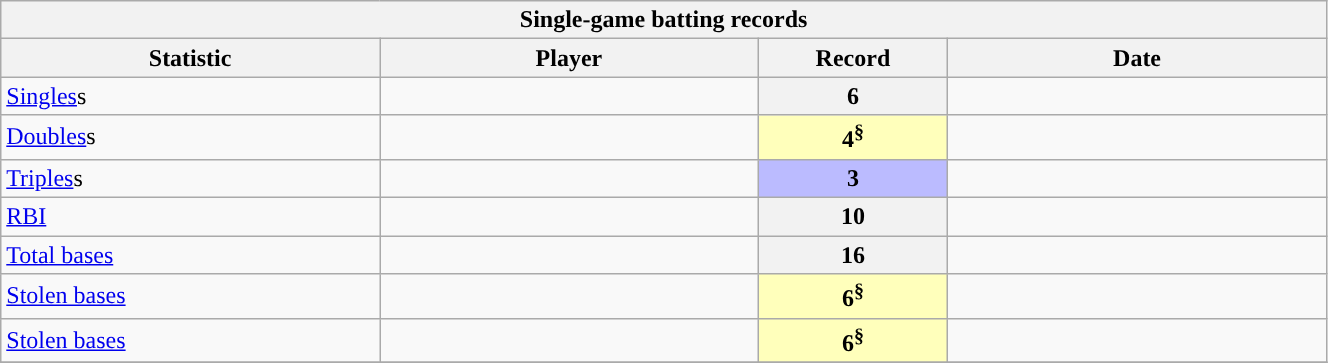<table class="wikitable" style="text-align:left" width="70%">
<tr>
<th colspan=4>Single-game batting records</th>
</tr>
<tr>
<th scope="col" width=20%>Statistic</th>
<th scope="col" width=20%>Player</th>
<th scope="col" width=10% class="unsortable">Record</th>
<th scope="col" width=20%>Date</th>
</tr>
<tr>
<td><a href='#'>Singles</a>s</td>
<td></td>
<th scope="row">6</th>
<td></td>
</tr>
<tr>
<td><a href='#'>Doubles</a>s</td>
<td></td>
<th scope="row" style="background-color:#ffffbb">4<sup>§</sup></th>
<td></td>
</tr>
<tr>
<td><a href='#'>Triples</a>s</td>
<td></td>
<th scope="row" style="background-color:#bbbbff">3</th>
<td></td>
</tr>
<tr>
<td><a href='#'>RBI</a></td>
<td></td>
<th scope="row">10</th>
<td></td>
</tr>
<tr>
<td><a href='#'>Total bases</a></td>
<td></td>
<th scope="row">16</th>
<td></td>
</tr>
<tr>
<td><a href='#'>Stolen bases</a></td>
<td></td>
<th scope="row" style="background-color:#ffffbb">6<sup>§</sup></th>
<td></td>
</tr>
<tr>
<td><a href='#'>Stolen bases</a></td>
<td></td>
<th scope="row" style="background-color:#ffffbb">6<sup>§</sup></th>
<td></td>
</tr>
<tr>
</tr>
</table>
